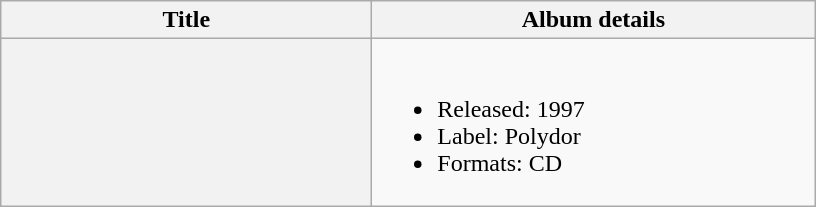<table class="wikitable plainrowheaders">
<tr>
<th scope="col" style="width:15em;">Title</th>
<th scope="col" style="width:18em;">Album details</th>
</tr>
<tr>
<th scope="row"><em></em></th>
<td><br><ul><li>Released: 1997</li><li>Label: Polydor</li><li>Formats: CD</li></ul></td>
</tr>
</table>
